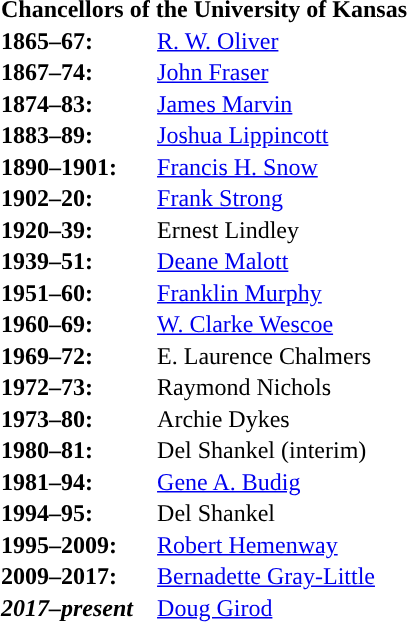<table class="toccolours" style="float: right; margin-left: 1em; font-size: 100%;" cellspacing="1">
<tr>
<th colspan="2" style="text-align: center; ">Chancellors of the University of Kansas</th>
</tr>
<tr>
<td><strong>1865–67:</strong>  </td>
<td><a href='#'>R. W. Oliver</a></td>
</tr>
<tr>
<td><strong>1867–74:</strong></td>
<td><a href='#'>John Fraser</a></td>
</tr>
<tr>
<td><strong>1874–83:</strong></td>
<td><a href='#'>James Marvin</a></td>
</tr>
<tr>
<td><strong>1883–89:</strong></td>
<td><a href='#'>Joshua Lippincott</a></td>
</tr>
<tr>
<td><strong>1890–1901:</strong></td>
<td><a href='#'>Francis H. Snow</a></td>
</tr>
<tr>
<td><strong>1902–20:</strong></td>
<td><a href='#'>Frank Strong</a></td>
</tr>
<tr>
<td><strong>1920–39:</strong></td>
<td>Ernest Lindley</td>
</tr>
<tr>
<td><strong>1939–51:</strong></td>
<td><a href='#'>Deane Malott</a></td>
</tr>
<tr>
<td><strong>1951–60:</strong></td>
<td><a href='#'>Franklin Murphy</a></td>
</tr>
<tr>
<td><strong>1960–69:</strong></td>
<td><a href='#'>W. Clarke Wescoe</a></td>
</tr>
<tr>
<td><strong>1969–72:</strong></td>
<td>E. Laurence Chalmers</td>
</tr>
<tr>
<td><strong>1972–73:</strong></td>
<td>Raymond Nichols</td>
</tr>
<tr>
<td><strong>1973–80:</strong></td>
<td>Archie Dykes</td>
</tr>
<tr>
<td><strong>1980–81:</strong></td>
<td>Del Shankel (interim)</td>
</tr>
<tr>
<td><strong>1981–94:</strong></td>
<td><a href='#'>Gene A. Budig</a></td>
</tr>
<tr>
<td><strong>1994–95:</strong></td>
<td>Del Shankel</td>
</tr>
<tr>
<td><strong>1995–2009:</strong></td>
<td><a href='#'>Robert Hemenway</a></td>
</tr>
<tr>
<td><strong>2009–2017:</strong></td>
<td><a href='#'>Bernadette Gray-Little</a></td>
</tr>
<tr>
<td><strong><em>2017–present</em></strong></td>
<td><a href='#'>Doug Girod</a></td>
</tr>
</table>
